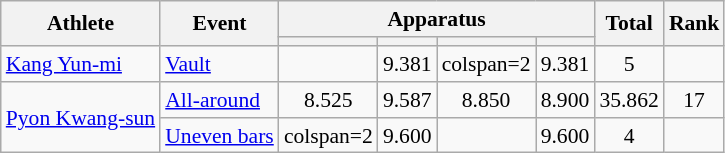<table class="wikitable" style="font-size:90%">
<tr>
<th rowspan=2>Athlete</th>
<th rowspan=2>Event</th>
<th colspan =4>Apparatus</th>
<th rowspan=2>Total</th>
<th rowspan=2>Rank</th>
</tr>
<tr style="font-size:95%">
<th></th>
<th></th>
<th></th>
<th></th>
</tr>
<tr align=center>
<td align=left><a href='#'>Kang Yun-mi</a></td>
<td align=left><a href='#'>Vault</a></td>
<td></td>
<td>9.381</td>
<td>colspan=2 </td>
<td>9.381</td>
<td>5</td>
</tr>
<tr align=center>
<td align=left rowspan=2><a href='#'>Pyon Kwang-sun</a></td>
<td align=left><a href='#'>All-around</a></td>
<td>8.525</td>
<td>9.587</td>
<td>8.850</td>
<td>8.900</td>
<td>35.862</td>
<td>17</td>
</tr>
<tr align=center>
<td align=left><a href='#'>Uneven bars</a></td>
<td>colspan=2 </td>
<td>9.600</td>
<td></td>
<td>9.600</td>
<td>4</td>
</tr>
</table>
